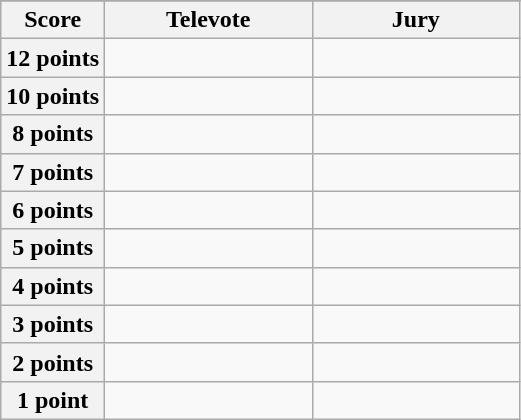<table class="wikitable">
<tr>
</tr>
<tr>
<th scope="col" width="20%">Score</th>
<th scope="col" width="40%">Televote</th>
<th scope="col" width="40%">Jury</th>
</tr>
<tr>
<th scope="row">12 points</th>
<td></td>
<td></td>
</tr>
<tr>
<th scope="row">10 points</th>
<td></td>
<td></td>
</tr>
<tr>
<th scope="row">8 points</th>
<td></td>
<td></td>
</tr>
<tr>
<th scope="row">7 points</th>
<td></td>
<td {{ubl></td>
</tr>
<tr>
<th scope="row">6 points</th>
<td></td>
<td></td>
</tr>
<tr>
<th scope="row">5 points</th>
<td></td>
<td></td>
</tr>
<tr>
<th scope="row">4 points</th>
<td></td>
<td></td>
</tr>
<tr>
<th scope="row">3 points</th>
<td></td>
<td></td>
</tr>
<tr>
<th scope="row">2 points</th>
<td></td>
<td></td>
</tr>
<tr>
<th scope="row">1 point</th>
<td></td>
<td></td>
</tr>
</table>
